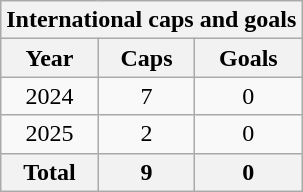<table class="wikitable sortable" style="text-align:center">
<tr>
<th colspan="3">International caps and goals</th>
</tr>
<tr>
<th>Year</th>
<th>Caps</th>
<th>Goals</th>
</tr>
<tr>
<td>2024</td>
<td>7</td>
<td>0</td>
</tr>
<tr>
<td>2025</td>
<td>2</td>
<td>0</td>
</tr>
<tr>
<th>Total</th>
<th>9</th>
<th>0</th>
</tr>
</table>
